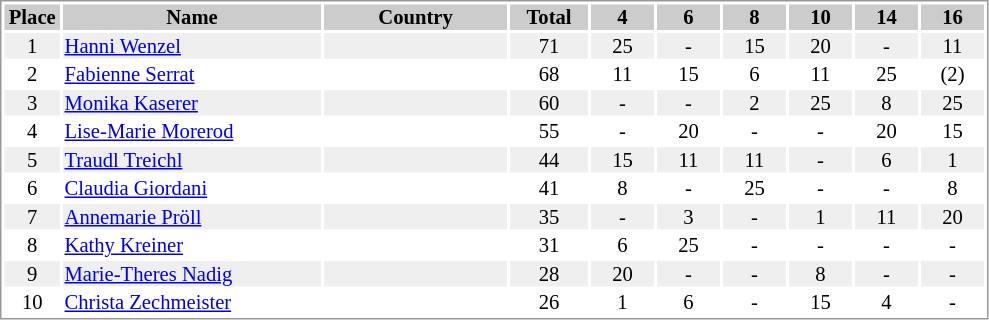<table border="0" style="border: 1px solid #999; background-color:#FFFFFF; text-align:center; font-size:86%; line-height:15px;">
<tr align="center" bgcolor="#CCCCCC">
<th width=35>Place</th>
<th width=170>Name</th>
<th width=120>Country</th>
<th width=50>Total</th>
<th width=40>4</th>
<th width=40>6</th>
<th width=40>8</th>
<th width=40>10</th>
<th width=40>14</th>
<th width=40>16</th>
</tr>
<tr bgcolor="#EFEFEF">
<td>1</td>
<td align="left"><a href='#'>Hanni Wenzel</a></td>
<td align="left"></td>
<td>71</td>
<td>25</td>
<td>-</td>
<td>15</td>
<td>20</td>
<td>-</td>
<td>11</td>
</tr>
<tr>
<td>2</td>
<td align="left"><a href='#'>Fabienne Serrat</a></td>
<td align="left"></td>
<td>68</td>
<td>11</td>
<td>15</td>
<td>6</td>
<td>11</td>
<td>25</td>
<td>(2)</td>
</tr>
<tr bgcolor="#EFEFEF">
<td>3</td>
<td align="left"><a href='#'>Monika Kaserer</a></td>
<td align="left"></td>
<td>60</td>
<td>-</td>
<td>-</td>
<td>2</td>
<td>25</td>
<td>8</td>
<td>25</td>
</tr>
<tr>
<td>4</td>
<td align="left"><a href='#'>Lise-Marie Morerod</a></td>
<td align="left"></td>
<td>55</td>
<td>-</td>
<td>20</td>
<td>-</td>
<td>-</td>
<td>20</td>
<td>15</td>
</tr>
<tr bgcolor="#EFEFEF">
<td>5</td>
<td align="left"><a href='#'>Traudl Treichl</a></td>
<td align="left"></td>
<td>44</td>
<td>15</td>
<td>11</td>
<td>11</td>
<td>-</td>
<td>6</td>
<td>1</td>
</tr>
<tr>
<td>6</td>
<td align="left"><a href='#'>Claudia Giordani</a></td>
<td align="left"></td>
<td>41</td>
<td>8</td>
<td>-</td>
<td>25</td>
<td>-</td>
<td>-</td>
<td>8</td>
</tr>
<tr bgcolor="#EFEFEF">
<td>7</td>
<td align="left"><a href='#'>Annemarie Pröll</a></td>
<td align="left"></td>
<td>35</td>
<td>-</td>
<td>3</td>
<td>-</td>
<td>1</td>
<td>11</td>
<td>20</td>
</tr>
<tr>
<td>8</td>
<td align="left"><a href='#'>Kathy Kreiner</a></td>
<td align="left"></td>
<td>31</td>
<td>6</td>
<td>25</td>
<td>-</td>
<td>-</td>
<td>-</td>
<td>-</td>
</tr>
<tr bgcolor="#EFEFEF">
<td>9</td>
<td align="left"><a href='#'>Marie-Theres Nadig</a></td>
<td align="left"></td>
<td>28</td>
<td>20</td>
<td>-</td>
<td>-</td>
<td>8</td>
<td>-</td>
<td>-</td>
</tr>
<tr>
<td>10</td>
<td align="left"><a href='#'>Christa Zechmeister</a></td>
<td align="left"></td>
<td>26</td>
<td>1</td>
<td>6</td>
<td>-</td>
<td>15</td>
<td>4</td>
<td>-</td>
</tr>
</table>
